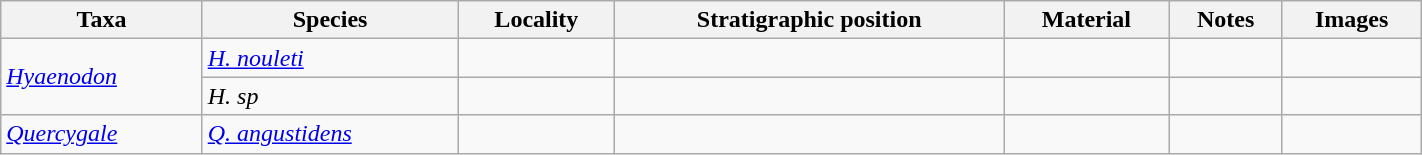<table class="wikitable sortable" align="center" width="75%">
<tr>
<th>Taxa</th>
<th>Species</th>
<th>Locality</th>
<th>Stratigraphic position</th>
<th>Material</th>
<th>Notes</th>
<th>Images</th>
</tr>
<tr>
<td rowspan = "2"><em><a href='#'>Hyaenodon</a></em></td>
<td><em><a href='#'>H. nouleti</a></em></td>
<td></td>
<td></td>
<td></td>
<td></td>
<td></td>
</tr>
<tr>
<td><em>H. sp</em></td>
<td></td>
<td></td>
<td></td>
<td></td>
<td></td>
</tr>
<tr>
<td><em><a href='#'>Quercygale</a></em></td>
<td><em><a href='#'>Q. angustidens</a></em></td>
<td></td>
<td></td>
<td></td>
<td></td>
<td></td>
</tr>
</table>
